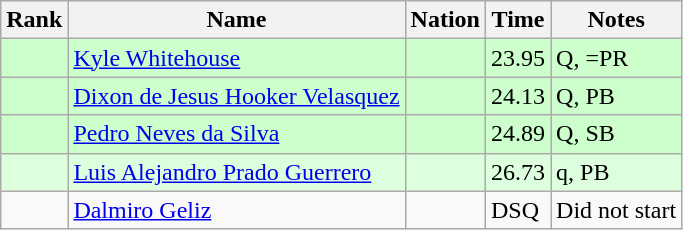<table class="wikitable sortable">
<tr>
<th>Rank</th>
<th>Name</th>
<th>Nation</th>
<th>Time</th>
<th>Notes</th>
</tr>
<tr bgcolor=ccffcc>
<td></td>
<td><a href='#'>Kyle Whitehouse</a></td>
<td></td>
<td>23.95</td>
<td>Q, =PR</td>
</tr>
<tr bgcolor=ccffcc>
<td></td>
<td><a href='#'>Dixon de Jesus Hooker Velasquez</a></td>
<td></td>
<td>24.13</td>
<td>Q, PB</td>
</tr>
<tr bgcolor=ccffcc>
<td></td>
<td><a href='#'>Pedro Neves da Silva</a></td>
<td></td>
<td>24.89</td>
<td>Q, SB</td>
</tr>
<tr bgcolor=ddffdd>
<td></td>
<td><a href='#'>Luis Alejandro Prado Guerrero</a></td>
<td></td>
<td>26.73</td>
<td>q, PB</td>
</tr>
<tr>
<td></td>
<td><a href='#'>Dalmiro Geliz</a></td>
<td></td>
<td>DSQ</td>
<td>Did not start</td>
</tr>
</table>
